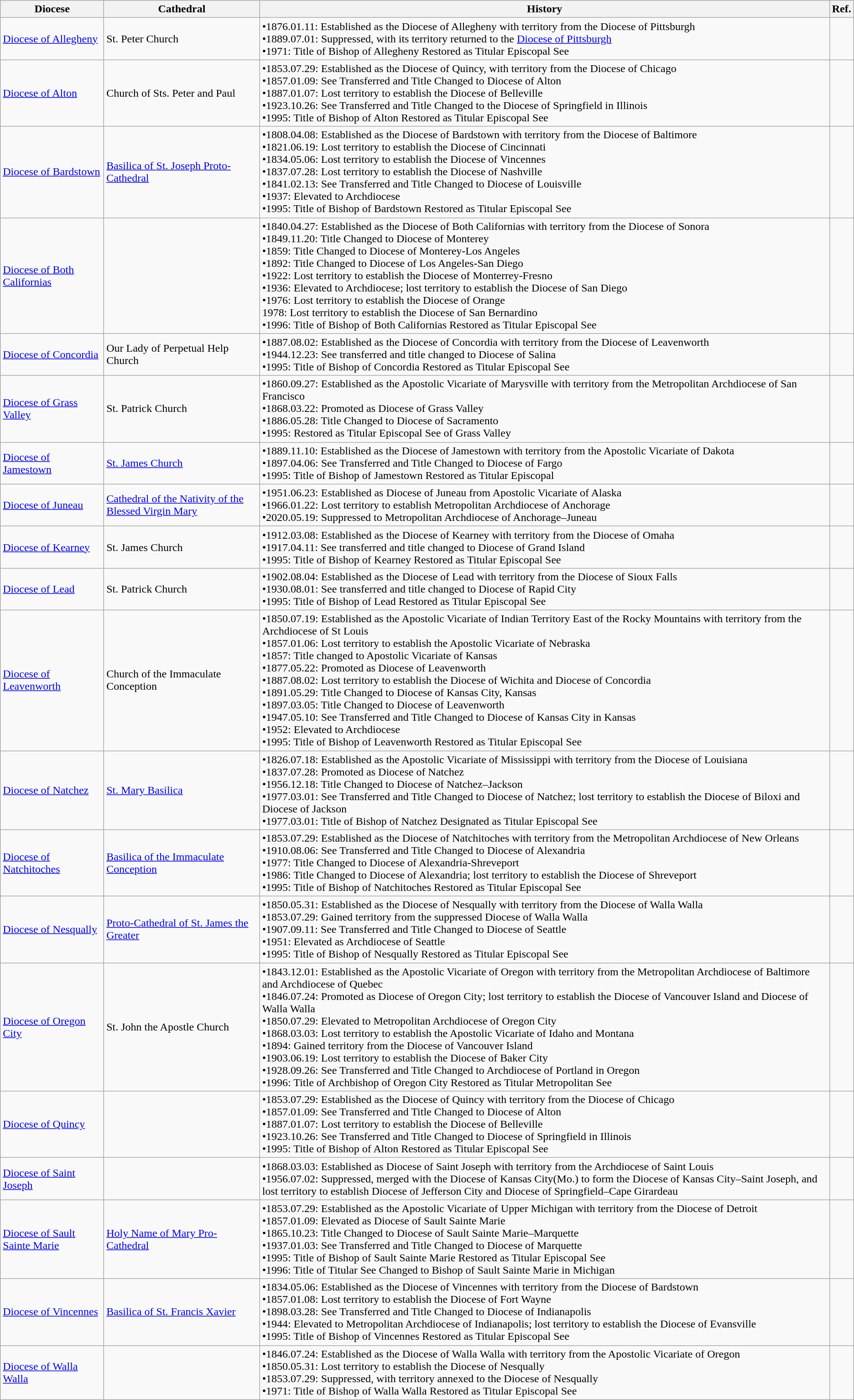<table class="wikitable sortable">
<tr>
<th>Diocese</th>
<th>Cathedral</th>
<th class=unsortable>History</th>
<th class=unsortable>Ref.</th>
</tr>
<tr>
<td><a href='#'>Diocese of Allegheny</a></td>
<td>St. Peter Church</td>
<td>•1876.01.11: Established as the Diocese of Allegheny with territory from the Diocese of Pittsburgh<br>•1889.07.01: Suppressed, with its territory returned to the <a href='#'>Diocese of Pittsburgh</a><br>•1971: Title of Bishop of Allegheny Restored as Titular Episcopal See</td>
<td></td>
</tr>
<tr>
<td><a href='#'>Diocese of Alton</a></td>
<td>Church of Sts. Peter and Paul</td>
<td>•1853.07.29: Established as the Diocese of Quincy, with territory from the Diocese of Chicago<br>•1857.01.09: See Transferred and Title Changed to Diocese of Alton<br>•1887.01.07: Lost territory to establish the Diocese of Belleville<br>•1923.10.26: See Transferred and Title Changed to the Diocese of Springfield in Illinois<br>•1995: Title of Bishop of Alton Restored as Titular Episcopal See</td>
<td></td>
</tr>
<tr>
<td><a href='#'>Diocese of Bardstown</a></td>
<td><a href='#'>Basilica of St. Joseph Proto-Cathedral</a></td>
<td>•1808.04.08: Established as the Diocese of Bardstown with territory from the Diocese of Baltimore<br>•1821.06.19: Lost territory to establish the Diocese of Cincinnati<br>•1834.05.06: Lost territory to establish the Diocese of Vincennes<br>•1837.07.28: Lost territory to establish the Diocese of Nashville<br>•1841.02.13: See Transferred and Title Changed to Diocese of Louisville<br>•1937:  Elevated to Archdiocese<br>•1995: Title of Bishop of Bardstown Restored as Titular Episcopal See</td>
<td></td>
</tr>
<tr>
<td><a href='#'>Diocese of Both Californias</a></td>
<td></td>
<td>•1840.04.27: Established as the Diocese of Both Californias with territory from the Diocese of Sonora<br>•1849.11.20: Title Changed to Diocese of Monterey<br>•1859: Title Changed to Diocese of Monterey-Los Angeles<br>•1892: Title Changed to Diocese of Los Angeles-San Diego<br>•1922: Lost territory to establish the Diocese of Monterrey-Fresno<br>•1936: Elevated to Archdiocese; lost territory to establish the Diocese of San Diego<br>•1976: Lost territory to establish the Diocese of Orange<br>1978: Lost territory to establish the Diocese of San Bernardino<br>•1996: Title of Bishop of Both Californias Restored as Titular Episcopal See</td>
<td></td>
</tr>
<tr>
<td><a href='#'>Diocese of Concordia</a></td>
<td>Our Lady of Perpetual Help Church</td>
<td>•1887.08.02: Established as the Diocese of Concordia with territory from the Diocese of Leavenworth<br>•1944.12.23: See transferred and title changed to Diocese of Salina<br>•1995: Title of Bishop of Concordia Restored as Titular Episcopal See</td>
<td></td>
</tr>
<tr>
<td><a href='#'>Diocese of Grass Valley</a></td>
<td>St. Patrick Church</td>
<td>•1860.09.27: Established as the Apostolic Vicariate of Marysville with territory from the Metropolitan Archdiocese of San Francisco<br>•1868.03.22: Promoted as Diocese of Grass Valley <br>•1886.05.28: Title Changed to Diocese of Sacramento<br>•1995: Restored as Titular Episcopal See of Grass Valley</td>
<td></td>
</tr>
<tr>
<td><a href='#'>Diocese of Jamestown</a></td>
<td><a href='#'>St. James Church</a></td>
<td>•1889.11.10: Established as the Diocese of Jamestown with territory from the Apostolic Vicariate of Dakota<br>•1897.04.06: See Transferred and Title Changed to Diocese of Fargo<br>•1995: Title of Bishop of Jamestown Restored as Titular Episcopal</td>
<td></td>
</tr>
<tr>
<td><a href='#'>Diocese of Juneau</a></td>
<td><a href='#'>Cathedral of the Nativity of the Blessed Virgin Mary</a></td>
<td>•1951.06.23: Established as Diocese of Juneau from Apostolic Vicariate of Alaska<br>•1966.01.22: Lost territory to establish Metropolitan Archdiocese of Anchorage<br>•2020.05.19: Suppressed to Metropolitan Archdiocese of Anchorage–Juneau</td>
<td></td>
</tr>
<tr>
<td><a href='#'>Diocese of Kearney</a></td>
<td>St. James Church</td>
<td>•1912.03.08: Established as the Diocese of Kearney with territory from the Diocese of Omaha<br>•1917.04.11: See transferred and title changed to Diocese of Grand Island<br>•1995: Title of Bishop of Kearney Restored as Titular Episcopal See</td>
<td></td>
</tr>
<tr>
<td><a href='#'>Diocese of Lead</a></td>
<td>St. Patrick Church</td>
<td>•1902.08.04: Established as the Diocese of Lead with territory from the Diocese of Sioux Falls<br>•1930.08.01: See transferred and title changed to Diocese of Rapid City<br>•1995: Title of Bishop of Lead Restored as Titular Episcopal See</td>
<td></td>
</tr>
<tr>
<td><a href='#'>Diocese of Leavenworth</a></td>
<td>Church of the Immaculate Conception</td>
<td>•1850.07.19: Established as the Apostolic Vicariate of Indian Territory East of the Rocky Mountains with territory from the Archdiocese of St Louis<br>•1857.01.06: Lost territory to establish the Apostolic Vicariate of Nebraska<br>•1857: Title changed to Apostolic Vicariate of Kansas<br>•1877.05.22: Promoted as Diocese of Leavenworth<br>•1887.08.02: Lost territory to establish the Diocese of Wichita and Diocese of Concordia<br>•1891.05.29: Title Changed to Diocese of Kansas City, Kansas <br>•1897.03.05: Title Changed to Diocese of Leavenworth <br>•1947.05.10: See Transferred and Title Changed to Diocese of Kansas City in Kansas<br>•1952:  Elevated to Archdiocese<br>•1995: Title of Bishop of Leavenworth Restored as Titular Episcopal See</td>
<td></td>
</tr>
<tr>
<td><a href='#'>Diocese of Natchez</a></td>
<td><a href='#'>St. Mary Basilica</a></td>
<td>•1826.07.18: Established as the Apostolic Vicariate of Mississippi with territory from the Diocese of Louisiana<br>•1837.07.28: Promoted as Diocese of Natchez <br>•1956.12.18: Title Changed to Diocese of Natchez–Jackson <br>•1977.03.01: See Transferred and Title Changed to Diocese of Natchez; lost territory to establish the Diocese of Biloxi and Diocese of Jackson<br>•1977.03.01: Title of Bishop of Natchez Designated as Titular Episcopal See</td>
<td></td>
</tr>
<tr>
<td><a href='#'>Diocese of Natchitoches</a></td>
<td><a href='#'>Basilica of the Immaculate Conception</a></td>
<td>•1853.07.29: Established as the Diocese of Natchitoches with territory from the Metropolitan Archdiocese of New Orleans<br>•1910.08.06: See Transferred and Title Changed to Diocese of Alexandria<br>•1977: Title Changed to Diocese of Alexandria-Shreveport<br>•1986:  Title Changed to Diocese of Alexandria; lost territory to establish the Diocese of Shreveport<br>•1995: Title of Bishop of Natchitoches Restored as Titular Episcopal See</td>
<td></td>
</tr>
<tr>
<td><a href='#'>Diocese of Nesqually</a></td>
<td><a href='#'>Proto-Cathedral of St. James the Greater</a></td>
<td>•1850.05.31: Established as the Diocese of Nesqually with territory from the Diocese of Walla Walla<br>•1853.07.29: Gained territory from the suppressed Diocese of Walla Walla<br>•1907.09.11: See Transferred and Title Changed to Diocese of Seattle<br>•1951:  Elevated as Archdiocese of Seattle<br>•1995: Title of Bishop of Nesqually Restored as Titular Episcopal See</td>
<td></td>
</tr>
<tr>
<td><a href='#'>Diocese of Oregon City</a></td>
<td>St. John the Apostle Church</td>
<td>•1843.12.01: Established as the Apostolic Vicariate of Oregon with territory from the Metropolitan Archdiocese of Baltimore and Archdiocese of Quebec<br>•1846.07.24: Promoted as Diocese of Oregon City; lost territory to establish the Diocese of Vancouver Island and Diocese of Walla Walla<br>•1850.07.29: Elevated to Metropolitan Archdiocese of Oregon City<br>•1868.03.03: Lost territory to establish the Apostolic Vicariate of Idaho and Montana<br>•1894: Gained territory from the Diocese of Vancouver Island<br>•1903.06.19: Lost territory to establish the Diocese of Baker City<br>•1928.09.26: See Transferred and Title Changed to Archdiocese of Portland in Oregon<br>•1996: Title of Archbishop of Oregon City Restored as Titular Metropolitan See</td>
<td></td>
</tr>
<tr>
<td><a href='#'>Diocese of Quincy</a></td>
<td></td>
<td>•1853.07.29: Established as the Diocese of Quincy with territory from the Diocese of Chicago<br>•1857.01.09: See Transferred and Title Changed to Diocese of Alton<br>•1887.01.07: Lost territory to establish the Diocese of Belleville<br>•1923.10.26: See Transferred and Title Changed to Diocese of Springfield in Illinois<br>•1995: Title of Bishop of Alton Restored as Titular Episcopal See</td>
<td></td>
</tr>
<tr>
<td><a href='#'>Diocese of Saint Joseph</a></td>
<td></td>
<td>•1868.03.03: Established as Diocese of Saint Joseph with territory from the Archdiocese of Saint Louis<br>•1956.07.02: Suppressed, merged with the Diocese of Kansas City(Mo.) to form the Diocese of Kansas City–Saint Joseph, and lost territory to establish Diocese of Jefferson City and Diocese of Springfield–Cape Girardeau</td>
<td></td>
</tr>
<tr>
<td><a href='#'>Diocese of Sault Sainte Marie</a></td>
<td><a href='#'>Holy Name of Mary Pro-Cathedral</a></td>
<td>•1853.07.29: Established as the Apostolic Vicariate of Upper Michigan with territory from the Diocese of Detroit<br>•1857.01.09: Elevated as Diocese of Sault Sainte Marie<br>•1865.10.23: Title Changed to Diocese of Sault Sainte Marie–Marquette<br>•1937.01.03: See Transferred and Title Changed to Diocese of Marquette<br>•1995: Title of Bishop of Sault Sainte Marie Restored as Titular Episcopal See<br>•1996: Title of Titular See Changed to Bishop of Sault Sainte Marie in Michigan</td>
<td></td>
</tr>
<tr>
<td><a href='#'>Diocese of Vincennes</a></td>
<td><a href='#'>Basilica of St. Francis Xavier</a></td>
<td>•1834.05.06: Established as the Diocese of Vincennes with territory from the Diocese of Bardstown<br>•1857.01.08: Lost territory to establish the Diocese of Fort Wayne<br>•1898.03.28: See Transferred and Title Changed to Diocese of Indianapolis<br>•1944:  Elevated to Metropolitan Archdiocese of Indianapolis; lost territory to establish the Diocese of Evansville<br>•1995: Title of Bishop of Vincennes Restored as Titular Episcopal See</td>
<td></td>
</tr>
<tr>
<td><a href='#'>Diocese of Walla Walla</a></td>
<td></td>
<td>•1846.07.24: Established as the Diocese of Walla Walla with territory from the Apostolic Vicariate of Oregon<br>•1850.05.31: Lost territory to establish the Diocese of Nesqually<br>•1853.07.29: Suppressed, with territory annexed to the Diocese of Nesqually<br>•1971: Title of Bishop of Walla Walla Restored as Titular Episcopal See</td>
<td></td>
</tr>
</table>
